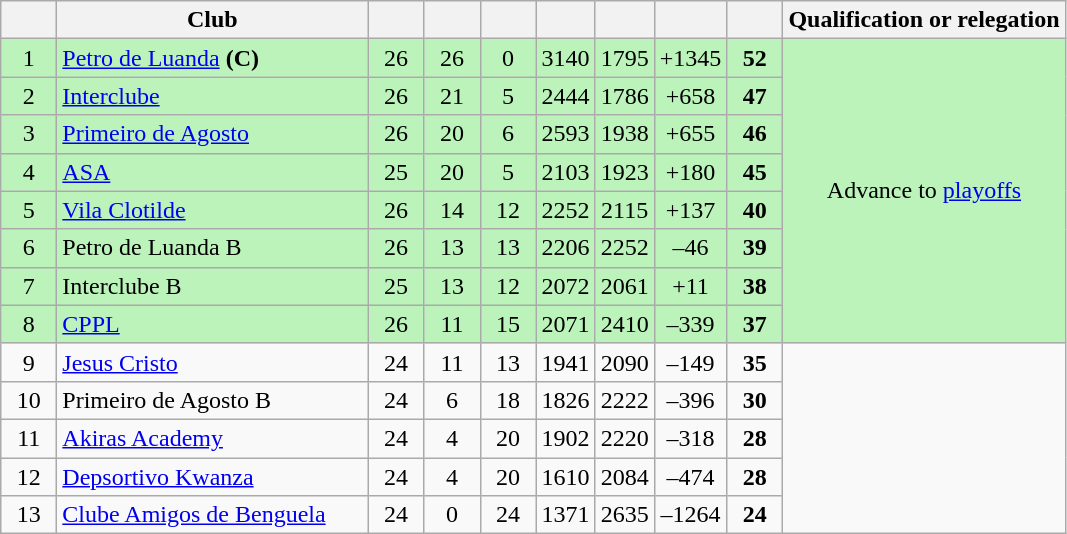<table class="wikitable" style="text-align:center;">
<tr>
<th width=30></th>
<th width=200>Club</th>
<th width="30"></th>
<th width="30"></th>
<th width="30"></th>
<th width="30"></th>
<th width="30"></th>
<th width="30"></th>
<th width="30"></th>
<th>Qualification or relegation</th>
</tr>
<tr bgcolor=#BBF3BB>
<td>1</td>
<td align=left><a href='#'>Petro de Luanda</a> <strong>(C)</strong></td>
<td>26</td>
<td>26</td>
<td>0</td>
<td>3140</td>
<td>1795</td>
<td>+1345</td>
<td><strong>52</strong></td>
<td rowspan="8">Advance to <a href='#'>playoffs</a></td>
</tr>
<tr bgcolor=#BBF3BB>
<td>2</td>
<td align=left><a href='#'>Interclube</a></td>
<td>26</td>
<td>21</td>
<td>5</td>
<td>2444</td>
<td>1786</td>
<td>+658</td>
<td><strong>47</strong></td>
</tr>
<tr bgcolor=#BBF3BB>
<td>3</td>
<td align=left><a href='#'>Primeiro de Agosto</a></td>
<td>26</td>
<td>20</td>
<td>6</td>
<td>2593</td>
<td>1938</td>
<td>+655</td>
<td><strong>46</strong></td>
</tr>
<tr bgcolor=#BBF3BB>
<td>4</td>
<td align=left><a href='#'>ASA</a></td>
<td>25</td>
<td>20</td>
<td>5</td>
<td>2103</td>
<td>1923</td>
<td>+180</td>
<td><strong>45</strong></td>
</tr>
<tr bgcolor=#BBF3BB>
<td>5</td>
<td align=left><a href='#'>Vila Clotilde</a></td>
<td>26</td>
<td>14</td>
<td>12</td>
<td>2252</td>
<td>2115</td>
<td>+137</td>
<td><strong>40</strong></td>
</tr>
<tr bgcolor=#BBF3BB>
<td>6</td>
<td align=left>Petro de Luanda B</td>
<td>26</td>
<td>13</td>
<td>13</td>
<td>2206</td>
<td>2252</td>
<td>–46</td>
<td><strong>39</strong></td>
</tr>
<tr bgcolor=#BBF3BB>
<td>7</td>
<td align=left>Interclube B</td>
<td>25</td>
<td>13</td>
<td>12</td>
<td>2072</td>
<td>2061</td>
<td>+11</td>
<td><strong>38</strong></td>
</tr>
<tr bgcolor=#BBF3BB>
<td>8</td>
<td align=left><a href='#'>CPPL</a></td>
<td>26</td>
<td>11</td>
<td>15</td>
<td>2071</td>
<td>2410</td>
<td>–339</td>
<td><strong>37</strong></td>
</tr>
<tr>
<td>9</td>
<td align=left><a href='#'>Jesus Cristo</a></td>
<td>24</td>
<td>11</td>
<td>13</td>
<td>1941</td>
<td>2090</td>
<td>–149</td>
<td><strong>35</strong></td>
<td rowspan="5"></td>
</tr>
<tr>
<td>10</td>
<td align=left>Primeiro de Agosto B</td>
<td>24</td>
<td>6</td>
<td>18</td>
<td>1826</td>
<td>2222</td>
<td>–396</td>
<td><strong>30</strong></td>
</tr>
<tr>
<td>11</td>
<td align=left><a href='#'>Akiras Academy</a></td>
<td>24</td>
<td>4</td>
<td>20</td>
<td>1902</td>
<td>2220</td>
<td>–318</td>
<td><strong>28</strong></td>
</tr>
<tr>
<td>12</td>
<td align=left><a href='#'>Depsortivo Kwanza</a></td>
<td>24</td>
<td>4</td>
<td>20</td>
<td>1610</td>
<td>2084</td>
<td>–474</td>
<td><strong>28</strong></td>
</tr>
<tr>
<td>13</td>
<td align=left><a href='#'>Clube Amigos de Benguela</a></td>
<td>24</td>
<td>0</td>
<td>24</td>
<td>1371</td>
<td>2635</td>
<td>–1264</td>
<td><strong>24</strong></td>
</tr>
</table>
